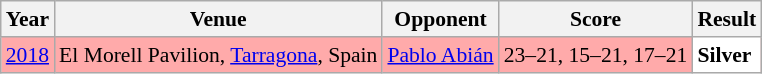<table class="sortable wikitable" style="font-size: 90%;">
<tr>
<th>Year</th>
<th>Venue</th>
<th>Opponent</th>
<th>Score</th>
<th>Result</th>
</tr>
<tr style="background:#FFAAAA">
<td align="center"><a href='#'>2018</a></td>
<td align="left">El Morell Pavilion, <a href='#'>Tarragona</a>, Spain</td>
<td align="left"> <a href='#'>Pablo Abián</a></td>
<td align="left">23–21, 15–21, 17–21</td>
<td style="text-align:left; background:white"> <strong>Silver</strong></td>
</tr>
</table>
